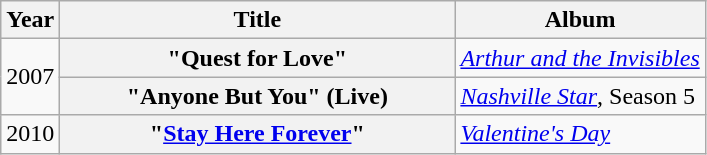<table class="wikitable plainrowheaders">
<tr>
<th scope="col">Year</th>
<th scope="col" style="width:16em;">Title</th>
<th scope="col">Album</th>
</tr>
<tr>
<td rowspan="2">2007</td>
<th scope="row">"Quest for Love"</th>
<td><em><a href='#'>Arthur and the Invisibles</a></em></td>
</tr>
<tr>
<th scope="row">"Anyone But You" (Live)</th>
<td><em><a href='#'>Nashville Star</a></em>, Season 5</td>
</tr>
<tr>
<td>2010</td>
<th scope="row">"<a href='#'>Stay Here Forever</a>"</th>
<td><em><a href='#'>Valentine's Day</a></em></td>
</tr>
</table>
